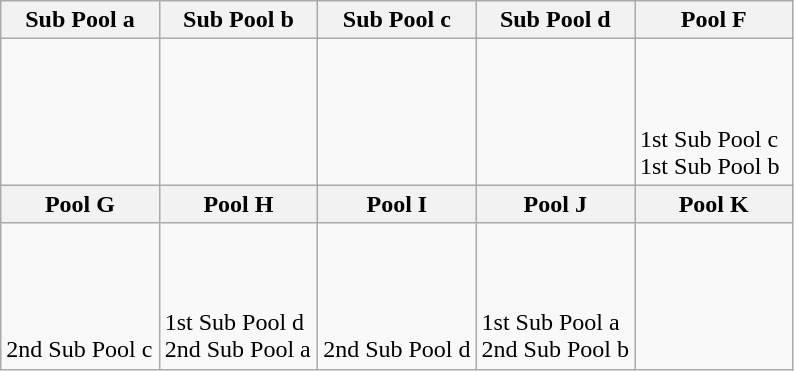<table class="wikitable">
<tr>
<th width=20%>Sub Pool a</th>
<th width=20%>Sub Pool b</th>
<th width=20%>Sub Pool c</th>
<th width=20%>Sub Pool d</th>
<th width=20%>Pool F</th>
</tr>
<tr>
<td valign=top><br><br>
<br>
</td>
<td valign=top><br><br>
<br>
</td>
<td valign=top><br><br>
<br>
</td>
<td><br><br>
<br>
<br>
</td>
<td><br><br>
<br>
1st Sub Pool c<br>
1st Sub Pool b</td>
</tr>
<tr>
<th width=20%>Pool G</th>
<th width=20%>Pool H</th>
<th width=20%>Pool I</th>
<th width=20%>Pool J</th>
<th width=20%>Pool K</th>
</tr>
<tr>
<td><br><br>
<br>
<br>
2nd Sub Pool c</td>
<td><br><br>
<br>
1st Sub Pool d<br>
2nd Sub Pool a</td>
<td><br><br>
<br>
<br>
2nd Sub Pool d</td>
<td><br><br>
<br>
1st Sub Pool a<br>
2nd Sub Pool b</td>
<td valign=top><br><br>
<br>
</td>
</tr>
</table>
